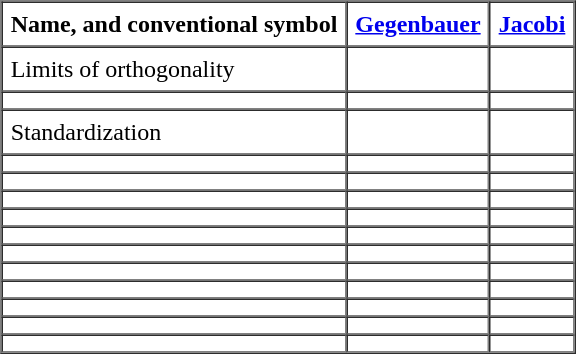<table border="1" cellspacing="0" cellpadding="5" style="margin:1em auto;">
<tr ---->
<th>Name, and conventional symbol</th>
<th><a href='#'>Gegenbauer</a></th>
<th><a href='#'>Jacobi</a></th>
</tr>
<tr ---->
<td>Limits of orthogonality</td>
<td></td>
<td></td>
</tr>
<tr ---->
<td></td>
<td></td>
<td></td>
</tr>
<tr ---->
<td>Standardization</td>
<td></td>
<td></td>
</tr>
<tr ---->
<td></td>
<td></td>
<td></td>
</tr>
<tr ---->
<td></td>
<td></td>
<td></td>
</tr>
<tr ---->
<td></td>
<td></td>
<td></td>
</tr>
<tr ---->
<td></td>
<td></td>
<td></td>
</tr>
<tr ---->
<td></td>
<td></td>
<td></td>
</tr>
<tr ---->
<td></td>
<td></td>
<td></td>
</tr>
<tr ---->
<td></td>
<td></td>
<td></td>
</tr>
<tr ---->
<td></td>
<td></td>
<td></td>
</tr>
<tr ---->
<td></td>
<td></td>
<td></td>
</tr>
<tr ---->
<td></td>
<td></td>
<td></td>
</tr>
<tr ---->
<td></td>
<td></td>
<td></td>
</tr>
</table>
